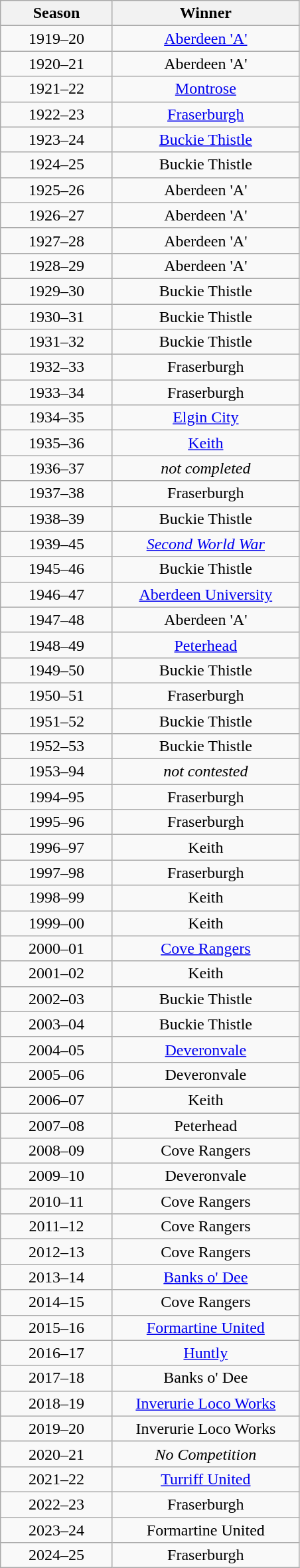<table class="wikitable" style="text-align: center;">
<tr>
<th width=105>Season</th>
<th width=180>Winner</th>
</tr>
<tr>
<td>1919–20</td>
<td><a href='#'>Aberdeen 'A'</a></td>
</tr>
<tr>
<td>1920–21</td>
<td>Aberdeen 'A'</td>
</tr>
<tr>
<td>1921–22</td>
<td><a href='#'>Montrose</a></td>
</tr>
<tr>
<td>1922–23</td>
<td><a href='#'>Fraserburgh</a></td>
</tr>
<tr>
<td>1923–24</td>
<td><a href='#'>Buckie Thistle</a></td>
</tr>
<tr>
<td>1924–25</td>
<td>Buckie Thistle</td>
</tr>
<tr>
<td>1925–26</td>
<td>Aberdeen 'A'</td>
</tr>
<tr>
<td>1926–27</td>
<td>Aberdeen 'A'</td>
</tr>
<tr>
<td>1927–28</td>
<td>Aberdeen 'A'</td>
</tr>
<tr>
<td>1928–29</td>
<td>Aberdeen 'A'</td>
</tr>
<tr>
<td>1929–30</td>
<td>Buckie Thistle</td>
</tr>
<tr>
<td>1930–31</td>
<td>Buckie Thistle</td>
</tr>
<tr>
<td>1931–32</td>
<td>Buckie Thistle</td>
</tr>
<tr>
<td>1932–33</td>
<td>Fraserburgh</td>
</tr>
<tr>
<td>1933–34</td>
<td>Fraserburgh</td>
</tr>
<tr>
<td>1934–35</td>
<td><a href='#'>Elgin City</a></td>
</tr>
<tr>
<td>1935–36</td>
<td><a href='#'>Keith</a></td>
</tr>
<tr>
<td>1936–37</td>
<td><em>not completed</em></td>
</tr>
<tr>
<td>1937–38</td>
<td>Fraserburgh</td>
</tr>
<tr>
<td>1938–39</td>
<td>Buckie Thistle</td>
</tr>
<tr>
<td>1939–45</td>
<td><em><a href='#'>Second World War</a></em></td>
</tr>
<tr>
<td>1945–46</td>
<td>Buckie Thistle</td>
</tr>
<tr>
<td>1946–47</td>
<td><a href='#'>Aberdeen University</a></td>
</tr>
<tr>
<td>1947–48</td>
<td>Aberdeen 'A'</td>
</tr>
<tr>
<td>1948–49</td>
<td><a href='#'>Peterhead</a></td>
</tr>
<tr>
<td>1949–50</td>
<td>Buckie Thistle</td>
</tr>
<tr>
<td>1950–51</td>
<td>Fraserburgh</td>
</tr>
<tr>
<td>1951–52</td>
<td>Buckie Thistle</td>
</tr>
<tr>
<td>1952–53</td>
<td>Buckie Thistle</td>
</tr>
<tr>
<td>1953–94</td>
<td><em>not contested</em></td>
</tr>
<tr>
<td>1994–95</td>
<td>Fraserburgh</td>
</tr>
<tr>
<td>1995–96</td>
<td>Fraserburgh</td>
</tr>
<tr>
<td>1996–97</td>
<td>Keith</td>
</tr>
<tr>
<td>1997–98</td>
<td>Fraserburgh</td>
</tr>
<tr>
<td>1998–99</td>
<td>Keith</td>
</tr>
<tr>
<td>1999–00</td>
<td>Keith</td>
</tr>
<tr>
<td>2000–01</td>
<td><a href='#'>Cove Rangers</a></td>
</tr>
<tr>
<td>2001–02</td>
<td>Keith</td>
</tr>
<tr>
<td>2002–03</td>
<td>Buckie Thistle</td>
</tr>
<tr>
<td>2003–04</td>
<td>Buckie Thistle</td>
</tr>
<tr>
<td>2004–05</td>
<td><a href='#'>Deveronvale</a></td>
</tr>
<tr>
<td>2005–06</td>
<td>Deveronvale</td>
</tr>
<tr>
<td>2006–07</td>
<td>Keith</td>
</tr>
<tr>
<td>2007–08</td>
<td>Peterhead</td>
</tr>
<tr>
<td>2008–09</td>
<td>Cove Rangers</td>
</tr>
<tr>
<td>2009–10</td>
<td>Deveronvale</td>
</tr>
<tr>
<td>2010–11</td>
<td>Cove Rangers</td>
</tr>
<tr>
<td>2011–12</td>
<td>Cove Rangers</td>
</tr>
<tr>
<td>2012–13</td>
<td>Cove Rangers</td>
</tr>
<tr>
<td>2013–14</td>
<td><a href='#'>Banks o' Dee</a></td>
</tr>
<tr>
<td>2014–15</td>
<td>Cove Rangers</td>
</tr>
<tr>
<td>2015–16</td>
<td><a href='#'>Formartine United</a></td>
</tr>
<tr>
<td>2016–17</td>
<td><a href='#'>Huntly</a></td>
</tr>
<tr>
<td>2017–18</td>
<td>Banks o' Dee</td>
</tr>
<tr>
<td>2018–19</td>
<td><a href='#'>Inverurie Loco Works</a></td>
</tr>
<tr>
<td>2019–20</td>
<td Inverurie Loco Works F.C.>Inverurie Loco Works</td>
</tr>
<tr>
<td>2020–21</td>
<td><em>No Competition</em></td>
</tr>
<tr>
<td>2021–22</td>
<td><a href='#'>Turriff United</a></td>
</tr>
<tr>
<td>2022–23</td>
<td>Fraserburgh</td>
</tr>
<tr>
<td>2023–24</td>
<td>Formartine United</td>
</tr>
<tr>
<td>2024–25</td>
<td>Fraserburgh</td>
</tr>
</table>
